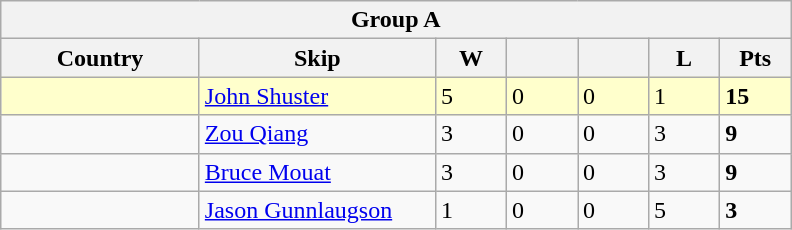<table class=wikitable>
<tr>
<th colspan=7>Group A</th>
</tr>
<tr>
<th width=125>Country</th>
<th width=150>Skip</th>
<th width=40>W</th>
<th width=40></th>
<th width=40></th>
<th width=40>L</th>
<th width=40>Pts</th>
</tr>
<tr bgcolor=#ffffcc>
<td></td>
<td><a href='#'>John Shuster</a></td>
<td>5</td>
<td>0</td>
<td>0</td>
<td>1</td>
<td><strong>15</strong></td>
</tr>
<tr>
<td></td>
<td><a href='#'>Zou Qiang</a></td>
<td>3</td>
<td>0</td>
<td>0</td>
<td>3</td>
<td><strong>9</strong></td>
</tr>
<tr>
<td></td>
<td><a href='#'>Bruce Mouat</a></td>
<td>3</td>
<td>0</td>
<td>0</td>
<td>3</td>
<td><strong>9</strong></td>
</tr>
<tr>
<td></td>
<td><a href='#'>Jason Gunnlaugson</a></td>
<td>1</td>
<td>0</td>
<td>0</td>
<td>5</td>
<td><strong>3</strong></td>
</tr>
</table>
